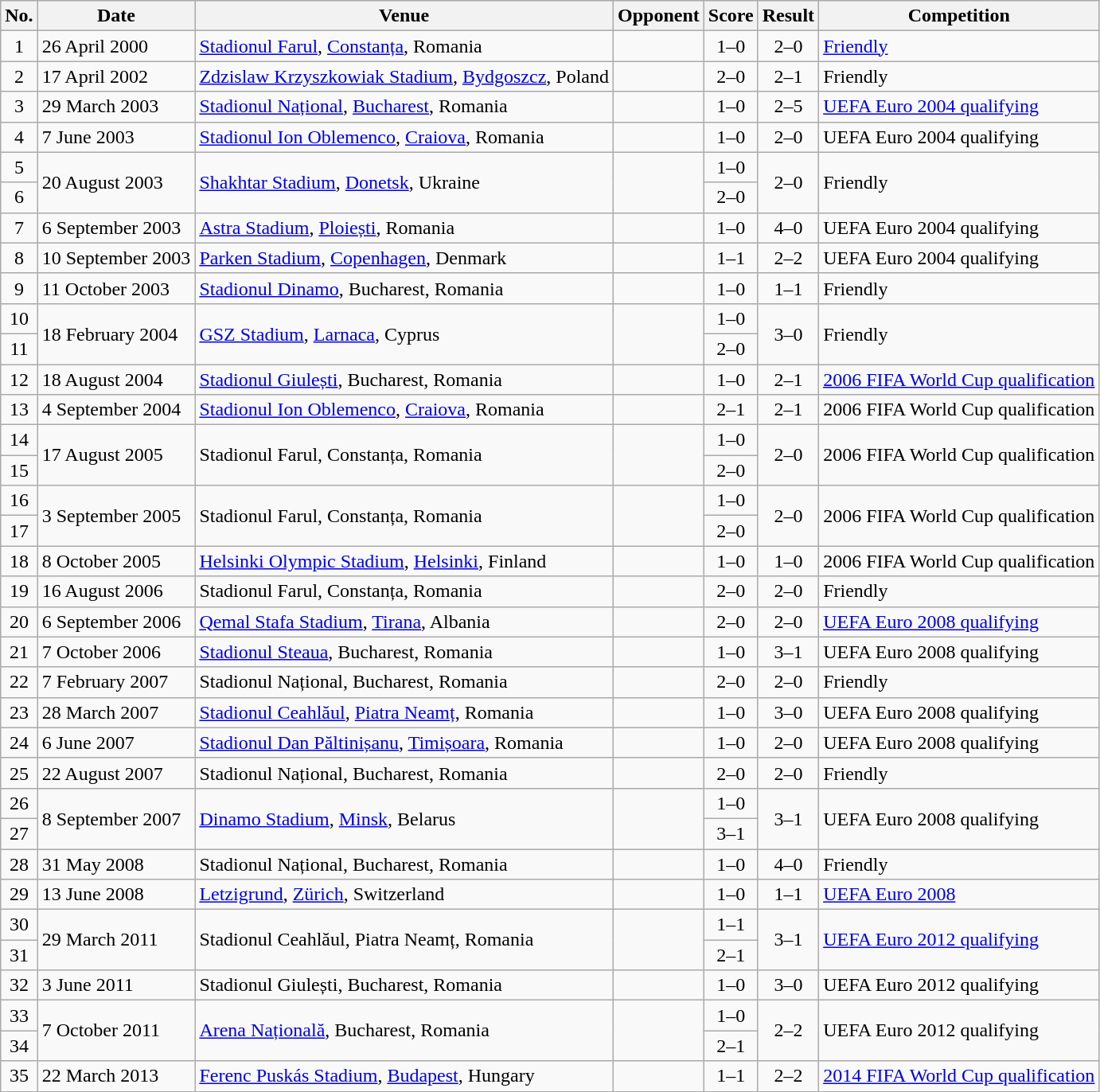<table class="wikitable sortable">
<tr>
<th scope="col">No.</th>
<th scope="col">Date</th>
<th scope="col">Venue</th>
<th scope="col">Opponent</th>
<th scope="col">Score</th>
<th scope="col">Result</th>
<th scope="col">Competition</th>
</tr>
<tr>
<td style="text-align:center">1</td>
<td>26 April 2000</td>
<td><a href='#'>Stadionul Farul</a>, <a href='#'>Constanța</a>, Romania</td>
<td></td>
<td style="text-align:center">1–0</td>
<td style="text-align:center">2–0</td>
<td><a href='#'>Friendly</a></td>
</tr>
<tr>
<td style="text-align:center">2</td>
<td>17 April 2002</td>
<td><a href='#'>Zdzislaw Krzyszkowiak Stadium</a>, <a href='#'>Bydgoszcz</a>, Poland</td>
<td></td>
<td style="text-align:center">2–0</td>
<td style="text-align:center">2–1</td>
<td>Friendly</td>
</tr>
<tr>
<td style="text-align:center">3</td>
<td>29 March 2003</td>
<td><a href='#'>Stadionul Național</a>, <a href='#'>Bucharest</a>, Romania</td>
<td></td>
<td style="text-align:center">1–0</td>
<td style="text-align:center">2–5</td>
<td><a href='#'>UEFA Euro 2004 qualifying</a></td>
</tr>
<tr>
<td style="text-align:center">4</td>
<td>7 June 2003</td>
<td><a href='#'>Stadionul Ion Oblemenco</a>, <a href='#'>Craiova</a>, Romania</td>
<td></td>
<td style="text-align:center">1–0</td>
<td style="text-align:center">2–0</td>
<td>UEFA Euro 2004 qualifying</td>
</tr>
<tr>
<td style="text-align:center">5</td>
<td rowspan="2">20 August 2003</td>
<td rowspan="2"><a href='#'>Shakhtar Stadium</a>, <a href='#'>Donetsk</a>, Ukraine</td>
<td rowspan="2"></td>
<td style="text-align:center">1–0</td>
<td rowspan="2" style="text-align:center">2–0</td>
<td rowspan="2">Friendly</td>
</tr>
<tr>
<td style="text-align:center">6</td>
<td style="text-align:center">2–0</td>
</tr>
<tr>
<td style="text-align:center">7</td>
<td>6 September 2003</td>
<td><a href='#'>Astra Stadium</a>, <a href='#'>Ploiești</a>, Romania</td>
<td></td>
<td style="text-align:center">1–0</td>
<td style="text-align:center">4–0</td>
<td>UEFA Euro 2004 qualifying</td>
</tr>
<tr>
<td style="text-align:center">8</td>
<td>10 September 2003</td>
<td><a href='#'>Parken Stadium</a>, <a href='#'>Copenhagen</a>, Denmark</td>
<td></td>
<td style="text-align:center">1–1</td>
<td style="text-align:center">2–2</td>
<td>UEFA Euro 2004 qualifying</td>
</tr>
<tr>
<td style="text-align:center">9</td>
<td>11 October 2003</td>
<td><a href='#'>Stadionul Dinamo</a>, Bucharest, Romania</td>
<td></td>
<td style="text-align:center">1–0</td>
<td style="text-align:center">1–1</td>
<td>Friendly</td>
</tr>
<tr>
<td style="text-align:center">10</td>
<td rowspan="2">18 February 2004</td>
<td rowspan="2"><a href='#'>GSZ Stadium</a>, <a href='#'>Larnaca</a>, Cyprus</td>
<td rowspan="2"></td>
<td style="text-align:center">1–0</td>
<td rowspan=2 style="text-align:center">3–0</td>
<td rowspan="2">Friendly</td>
</tr>
<tr>
<td style="text-align:center">11</td>
<td style="text-align:center">2–0</td>
</tr>
<tr>
<td style="text-align:center">12</td>
<td>18 August 2004</td>
<td><a href='#'>Stadionul Giulești</a>, Bucharest, Romania</td>
<td></td>
<td style="text-align:center">1–0</td>
<td style="text-align:center">2–1</td>
<td><a href='#'>2006 FIFA World Cup qualification</a></td>
</tr>
<tr>
<td style="text-align:center">13</td>
<td>4 September 2004</td>
<td><a href='#'>Stadionul Ion Oblemenco</a>, <a href='#'>Craiova</a>, Romania</td>
<td></td>
<td style="text-align:center">2–1</td>
<td style="text-align:center">2–1</td>
<td>2006 FIFA World Cup qualification</td>
</tr>
<tr>
<td style="text-align:center">14</td>
<td rowspan="2">17 August 2005</td>
<td rowspan="2">Stadionul Farul, Constanța, Romania</td>
<td rowspan="2"></td>
<td style="text-align:center">1–0</td>
<td rowspan="2" style="text-align:center">2–0</td>
<td rowspan="2">2006 FIFA World Cup qualification</td>
</tr>
<tr>
<td style="text-align:center">15</td>
<td style="text-align:center">2–0</td>
</tr>
<tr>
<td style="text-align:center">16</td>
<td rowspan="2">3 September 2005</td>
<td rowspan="2">Stadionul Farul, Constanța, Romania</td>
<td rowspan="2"></td>
<td style="text-align:center">1–0</td>
<td rowspan=2 style="text-align:center">2–0</td>
<td rowspan="2">2006 FIFA World Cup qualification</td>
</tr>
<tr>
<td style="text-align:center">17</td>
<td style="text-align:center">2–0</td>
</tr>
<tr>
<td style="text-align:center">18</td>
<td>8 October 2005</td>
<td><a href='#'>Helsinki Olympic Stadium</a>, <a href='#'>Helsinki</a>, Finland</td>
<td></td>
<td style="text-align:center">1–0</td>
<td style="text-align:center">1–0</td>
<td>2006 FIFA World Cup qualification</td>
</tr>
<tr>
<td style="text-align:center">19</td>
<td>16 August 2006</td>
<td>Stadionul Farul, Constanța, Romania</td>
<td></td>
<td style="text-align:center">2–0</td>
<td style="text-align:center">2–0</td>
<td>Friendly</td>
</tr>
<tr>
<td style="text-align:center">20</td>
<td>6 September 2006</td>
<td><a href='#'>Qemal Stafa Stadium</a>, <a href='#'>Tirana</a>, Albania</td>
<td></td>
<td style="text-align:center">2–0</td>
<td style="text-align:center">2–0</td>
<td><a href='#'>UEFA Euro 2008 qualifying</a></td>
</tr>
<tr>
<td style="text-align:center">21</td>
<td>7 October 2006</td>
<td><a href='#'>Stadionul Steaua</a>, Bucharest, Romania</td>
<td></td>
<td style="text-align:center">1–0</td>
<td style="text-align:center">3–1</td>
<td>UEFA Euro 2008 qualifying</td>
</tr>
<tr>
<td style="text-align:center">22</td>
<td>7 February 2007</td>
<td>Stadionul Național, Bucharest, Romania</td>
<td></td>
<td style="text-align:center">2–0</td>
<td style="text-align:center">2–0</td>
<td>Friendly</td>
</tr>
<tr>
<td style="text-align:center">23</td>
<td>28 March 2007</td>
<td><a href='#'>Stadionul Ceahlăul</a>, <a href='#'>Piatra Neamț</a>, Romania</td>
<td></td>
<td style="text-align:center">1–0</td>
<td style="text-align:center">3–0</td>
<td>UEFA Euro 2008 qualifying</td>
</tr>
<tr>
<td style="text-align:center">24</td>
<td>6 June 2007</td>
<td><a href='#'>Stadionul Dan Păltinișanu</a>, <a href='#'>Timișoara</a>, Romania</td>
<td></td>
<td style="text-align:center">1–0</td>
<td style="text-align:center">2–0</td>
<td>UEFA Euro 2008 qualifying</td>
</tr>
<tr>
<td style="text-align:center">25</td>
<td>22 August 2007</td>
<td>Stadionul Național, Bucharest, Romania</td>
<td></td>
<td style="text-align:center">2–0</td>
<td style="text-align:center">2–0</td>
<td>Friendly</td>
</tr>
<tr>
<td style="text-align:center">26</td>
<td rowspan="2">8 September 2007</td>
<td rowspan="2"><a href='#'>Dinamo Stadium</a>, <a href='#'>Minsk</a>, Belarus</td>
<td rowspan="2"></td>
<td style="text-align:center">1–0</td>
<td rowspan=2 style="text-align:center">3–1</td>
<td rowspan="2">UEFA Euro 2008 qualifying</td>
</tr>
<tr>
<td style="text-align:center">27</td>
<td style="text-align:center">3–1</td>
</tr>
<tr>
<td style="text-align:center">28</td>
<td>31 May 2008</td>
<td>Stadionul Național, Bucharest, Romania</td>
<td></td>
<td style="text-align:center">1–0</td>
<td style="text-align:center">4–0</td>
<td>Friendly</td>
</tr>
<tr>
<td style="text-align:center">29</td>
<td>13 June 2008</td>
<td><a href='#'>Letzigrund</a>, <a href='#'>Zürich</a>, Switzerland</td>
<td></td>
<td style="text-align:center">1–0</td>
<td style="text-align:center">1–1</td>
<td><a href='#'>UEFA Euro 2008</a></td>
</tr>
<tr>
<td style="text-align:center">30</td>
<td rowspan="2">29 March 2011</td>
<td rowspan="2">Stadionul Ceahlăul, Piatra Neamț, Romania</td>
<td rowspan="2"></td>
<td style="text-align:center">1–1</td>
<td rowspan=2 style="text-align:center">3–1</td>
<td rowspan="2"><a href='#'>UEFA Euro 2012 qualifying</a></td>
</tr>
<tr>
<td style="text-align:center">31</td>
<td style="text-align:center">2–1</td>
</tr>
<tr>
<td style="text-align:center">32</td>
<td>3 June 2011</td>
<td>Stadionul Giulești, Bucharest, Romania</td>
<td></td>
<td style="text-align:center">1–0</td>
<td style="text-align:center">3–0</td>
<td>UEFA Euro 2012 qualifying</td>
</tr>
<tr>
<td style="text-align:center">33</td>
<td rowspan="2">7 October 2011</td>
<td rowspan="2"><a href='#'>Arena Națională</a>, Bucharest, Romania</td>
<td rowspan="2"></td>
<td style="text-align:center">1–0</td>
<td rowspan="2" style="text-align:center">2–2</td>
<td rowspan="2">UEFA Euro 2012 qualifying</td>
</tr>
<tr>
<td style="text-align:center">34</td>
<td style="text-align:center">2–1</td>
</tr>
<tr>
<td style="text-align:center">35</td>
<td>22 March 2013</td>
<td><a href='#'>Ferenc Puskás Stadium</a>, <a href='#'>Budapest</a>, Hungary</td>
<td></td>
<td style="text-align:center">1–1</td>
<td style="text-align:center">2–2</td>
<td><a href='#'>2014 FIFA World Cup qualification</a></td>
</tr>
</table>
